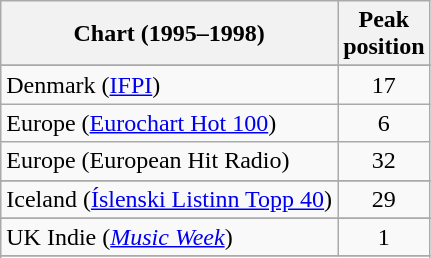<table class="wikitable sortable">
<tr>
<th>Chart (1995–1998)</th>
<th>Peak<br>position</th>
</tr>
<tr>
</tr>
<tr>
</tr>
<tr>
</tr>
<tr>
</tr>
<tr>
</tr>
<tr>
</tr>
<tr>
<td>Denmark (<a href='#'>IFPI</a>)</td>
<td align="center">17</td>
</tr>
<tr>
<td>Europe (<a href='#'>Eurochart Hot 100</a>)</td>
<td align="center">6</td>
</tr>
<tr>
<td>Europe (European Hit Radio)</td>
<td align="center">32</td>
</tr>
<tr>
</tr>
<tr>
<td>Iceland (<a href='#'>Íslenski Listinn Topp 40</a>)</td>
<td align="center">29</td>
</tr>
<tr>
</tr>
<tr>
</tr>
<tr>
</tr>
<tr>
</tr>
<tr>
</tr>
<tr>
</tr>
<tr>
</tr>
<tr>
</tr>
<tr>
</tr>
<tr>
</tr>
<tr>
<td>UK Indie (<em><a href='#'>Music Week</a></em>)</td>
<td align=center>1</td>
</tr>
<tr>
</tr>
<tr>
</tr>
<tr>
</tr>
<tr>
</tr>
</table>
